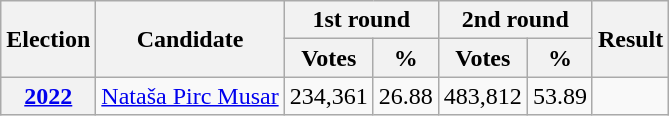<table class=wikitable style=text-align:right>
<tr>
<th rowspan=2>Election</th>
<th rowspan=2>Candidate</th>
<th colspan=2>1st round</th>
<th colspan=2>2nd round</th>
<th rowspan=2>Result</th>
</tr>
<tr>
<th>Votes</th>
<th>%</th>
<th>Votes</th>
<th>%</th>
</tr>
<tr>
<th><a href='#'>2022</a></th>
<td align=left><a href='#'>Nataša Pirc Musar</a></td>
<td>234,361</td>
<td>26.88</td>
<td>483,812</td>
<td>53.89</td>
<td></td>
</tr>
</table>
